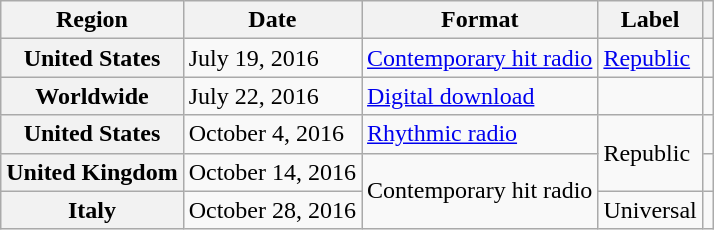<table class="wikitable sortable plainrowheaders">
<tr>
<th scope="col">Region</th>
<th scope="col">Date</th>
<th scope="col">Format</th>
<th scope="col">Label</th>
<th scope="col"></th>
</tr>
<tr>
<th scope="row">United States</th>
<td>July 19, 2016</td>
<td><a href='#'>Contemporary hit radio</a></td>
<td><a href='#'>Republic</a></td>
<td></td>
</tr>
<tr>
<th scope="row">Worldwide</th>
<td>July 22, 2016</td>
<td><a href='#'>Digital download</a></td>
<td></td>
<td></td>
</tr>
<tr>
<th scope="row">United States</th>
<td>October 4, 2016</td>
<td><a href='#'>Rhythmic radio</a></td>
<td rowspan="2">Republic</td>
<td></td>
</tr>
<tr>
<th scope="row">United Kingdom</th>
<td>October 14, 2016</td>
<td rowspan="2">Contemporary hit radio</td>
<td></td>
</tr>
<tr>
<th scope="row">Italy</th>
<td>October 28, 2016</td>
<td>Universal</td>
<td></td>
</tr>
</table>
